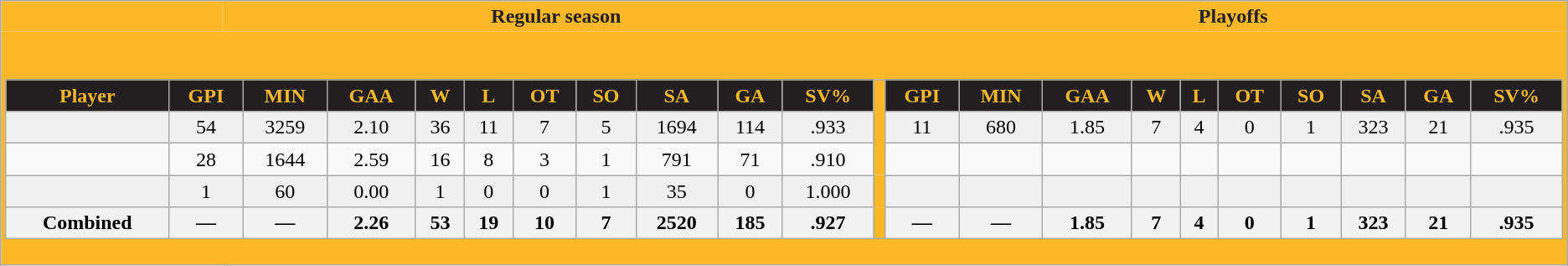<table class="wikitable">
<tr>
<th style="background:#FDB827; color:#231F20; border: 0; width: 11.4em;"></th>
<th style="background:#FDB827; color:#231F20; border: 0; width: 35em;">Regular season</th>
<th style="background:#FDB827; color:#231F20; border: 0; width: 0.1em;"></th>
<th style="background:#FDB827; color:#231F20; border: 0; width: 35em;">Playoffs</th>
</tr>
<tr>
<td style="background: #FDB827; border: 0;" colspan="4"><br><table class="wikitable sortable" style="width: 100%; text-align: center;">
<tr>
<th style="background:#231F20; color:#FDB827;">Player</th>
<th style="background:#231F20; color:#FDB827;">GPI</th>
<th style="background:#231F20; color:#FDB827;">MIN</th>
<th style="background:#231F20; color:#FDB827;">GAA</th>
<th style="background:#231F20; color:#FDB827;">W</th>
<th style="background:#231F20; color:#FDB827;">L</th>
<th style="background:#231F20; color:#FDB827;">OT</th>
<th style="background:#231F20; color:#FDB827;">SO</th>
<th style="background:#231F20; color:#FDB827;">SA</th>
<th style="background:#231F20; color:#FDB827;">GA</th>
<th style="background:#231F20; color:#FDB827;">SV%</th>
<th style="background:#FDB827; width: 0.1em; border: 0;" class="unsortable"></th>
<th style="background:#231F20; color:#FDB827;">GPI</th>
<th style="background:#231F20; color:#FDB827;">MIN</th>
<th style="background:#231F20; color:#FDB827;">GAA</th>
<th style="background:#231F20; color:#FDB827;">W</th>
<th style="background:#231F20; color:#FDB827;">L</th>
<th style="background:#231F20; color:#FDB827;">OT</th>
<th style="background:#231F20; color:#FDB827;">SO</th>
<th style="background:#231F20; color:#FDB827;">SA</th>
<th style="background:#231F20; color:#FDB827;">GA</th>
<th style="background:#231F20; color:#FDB827;">SV%</th>
</tr>
<tr style="text-align:center; background:#f0f0f0;">
<td></td>
<td>54</td>
<td>3259</td>
<td>2.10</td>
<td>36</td>
<td>11</td>
<td>7</td>
<td>5</td>
<td>1694</td>
<td>114</td>
<td>.933</td>
<td style="background:#FDB827; border: 0;"></td>
<td>11</td>
<td>680</td>
<td>1.85</td>
<td>7</td>
<td>4</td>
<td>0</td>
<td>1</td>
<td>323</td>
<td>21</td>
<td>.935</td>
</tr>
<tr align=center>
<td></td>
<td>28</td>
<td>1644</td>
<td>2.59</td>
<td>16</td>
<td>8</td>
<td>3</td>
<td>1</td>
<td>791</td>
<td>71</td>
<td>.910</td>
<td style="background:#FDB827; border: 0;"></td>
<td></td>
<td></td>
<td></td>
<td></td>
<td></td>
<td></td>
<td></td>
<td></td>
<td></td>
<td></td>
</tr>
<tr style="text-align:center; background:#f0f0f0;">
<td></td>
<td>1</td>
<td>60</td>
<td>0.00</td>
<td>1</td>
<td>0</td>
<td>0</td>
<td>1</td>
<td>35</td>
<td>0</td>
<td>1.000</td>
<td style="background:#FDB827; border: 0;"></td>
<td></td>
<td></td>
<td></td>
<td></td>
<td></td>
<td></td>
<td></td>
<td></td>
<td></td>
<td></td>
</tr>
<tr class="sortbottom">
<th>Combined</th>
<th>—</th>
<th>—</th>
<th>2.26</th>
<th>53</th>
<th>19</th>
<th>10</th>
<th>7</th>
<th>2520</th>
<th>185</th>
<th>.927</th>
<th style="background:#FDB827; border: 0;"></th>
<th>—</th>
<th>—</th>
<th>1.85</th>
<th>7</th>
<th>4</th>
<th>0</th>
<th>1</th>
<th>323</th>
<th>21</th>
<th>.935</th>
</tr>
</table>
</td>
</tr>
</table>
